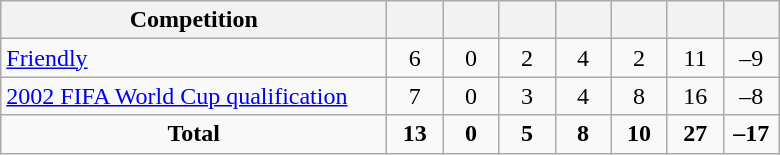<table class="wikitable" style="text-align: center;">
<tr>
<th width=250>Competition</th>
<th width=30></th>
<th width=30></th>
<th width=30></th>
<th width=30></th>
<th width=30></th>
<th width=30></th>
<th width=30></th>
</tr>
<tr>
<td align=left><a href='#'>Friendly</a></td>
<td>6</td>
<td>0</td>
<td>2</td>
<td>4</td>
<td>2</td>
<td>11</td>
<td>–9</td>
</tr>
<tr>
<td align=left><a href='#'>2002 FIFA World Cup qualification</a></td>
<td>7</td>
<td>0</td>
<td>3</td>
<td>4</td>
<td>8</td>
<td>16</td>
<td>–8</td>
</tr>
<tr>
<td><strong>Total</strong></td>
<td><strong>13</strong></td>
<td><strong>0</strong></td>
<td><strong>5</strong></td>
<td><strong>8</strong></td>
<td><strong>10</strong></td>
<td><strong>27</strong></td>
<td><strong>–17</strong></td>
</tr>
</table>
